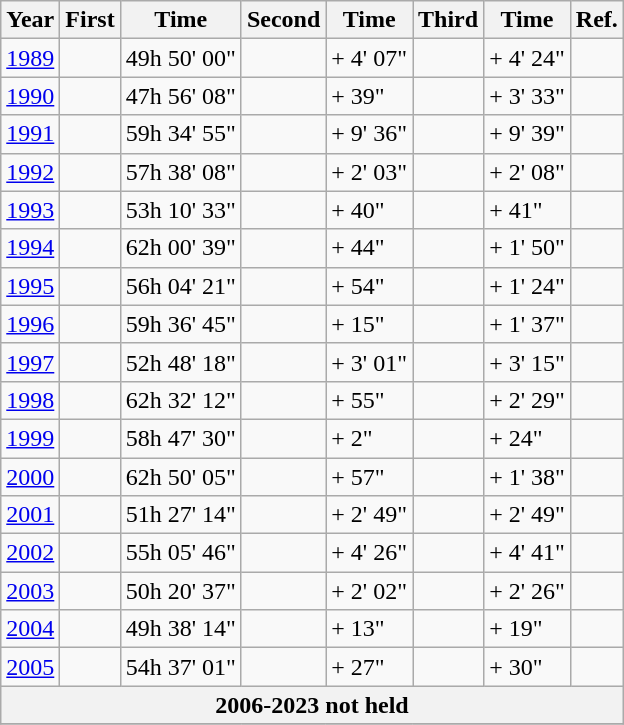<table class="wikitable">
<tr>
<th>Year</th>
<th>First</th>
<th>Time</th>
<th>Second</th>
<th>Time</th>
<th>Third</th>
<th>Time</th>
<th>Ref.</th>
</tr>
<tr>
<td><a href='#'>1989</a></td>
<td></td>
<td>49h 50' 00"</td>
<td></td>
<td>+ 4' 07"</td>
<td></td>
<td>+ 4' 24"</td>
<td style="text-align:center;"></td>
</tr>
<tr>
<td><a href='#'>1990</a></td>
<td></td>
<td>47h 56' 08"</td>
<td></td>
<td>+ 39"</td>
<td></td>
<td>+ 3' 33"</td>
<td style="text-align:center;"></td>
</tr>
<tr>
<td><a href='#'>1991</a></td>
<td></td>
<td>59h 34' 55"</td>
<td></td>
<td>+ 9' 36"</td>
<td></td>
<td>+ 9' 39"</td>
<td style="text-align:center;"></td>
</tr>
<tr>
<td><a href='#'>1992</a></td>
<td></td>
<td>57h 38' 08"</td>
<td></td>
<td>+ 2' 03"</td>
<td></td>
<td>+ 2' 08"</td>
<td style="text-align:center;"></td>
</tr>
<tr>
<td><a href='#'>1993</a></td>
<td></td>
<td>53h 10' 33"</td>
<td></td>
<td>+ 40"</td>
<td></td>
<td>+ 41"</td>
<td style="text-align:center;"></td>
</tr>
<tr>
<td><a href='#'>1994</a></td>
<td></td>
<td>62h 00' 39"</td>
<td></td>
<td>+ 44"</td>
<td></td>
<td>+ 1' 50"</td>
<td style="text-align:center;"></td>
</tr>
<tr>
<td><a href='#'>1995</a></td>
<td></td>
<td>56h 04' 21"</td>
<td></td>
<td>+ 54"</td>
<td></td>
<td>+ 1' 24"</td>
<td style="text-align:center;"></td>
</tr>
<tr>
<td><a href='#'>1996</a></td>
<td></td>
<td>59h 36' 45"</td>
<td></td>
<td>+ 15"</td>
<td></td>
<td>+ 1' 37"</td>
<td style="text-align:center;"></td>
</tr>
<tr>
<td><a href='#'>1997</a></td>
<td></td>
<td>52h 48' 18"</td>
<td></td>
<td>+ 3' 01"</td>
<td></td>
<td>+ 3' 15"</td>
<td style="text-align:center;"></td>
</tr>
<tr>
<td><a href='#'>1998</a></td>
<td></td>
<td>62h 32' 12"</td>
<td></td>
<td>+ 55"</td>
<td></td>
<td>+ 2' 29"</td>
<td style="text-align:center;"></td>
</tr>
<tr>
<td><a href='#'>1999</a></td>
<td></td>
<td>58h 47' 30"</td>
<td></td>
<td>+ 2"</td>
<td></td>
<td>+ 24"</td>
<td style="text-align:center;"></td>
</tr>
<tr>
<td><a href='#'>2000</a></td>
<td></td>
<td>62h 50' 05"</td>
<td></td>
<td>+ 57"</td>
<td></td>
<td>+ 1' 38"</td>
<td style="text-align:center;"></td>
</tr>
<tr>
<td><a href='#'>2001</a></td>
<td></td>
<td>51h 27' 14"</td>
<td></td>
<td>+ 2' 49"</td>
<td></td>
<td>+ 2' 49"</td>
<td style="text-align:center;"></td>
</tr>
<tr>
<td><a href='#'>2002</a></td>
<td></td>
<td>55h 05' 46"</td>
<td></td>
<td>+ 4' 26"</td>
<td></td>
<td>+ 4' 41"</td>
<td style="text-align:center;"></td>
</tr>
<tr>
<td><a href='#'>2003</a></td>
<td></td>
<td>50h 20' 37"</td>
<td></td>
<td>+ 2' 02"</td>
<td></td>
<td>+ 2' 26"</td>
<td style="text-align:center;"></td>
</tr>
<tr>
<td><a href='#'>2004</a></td>
<td></td>
<td>49h 38' 14"</td>
<td></td>
<td>+ 13"</td>
<td></td>
<td>+ 19"</td>
<td style="text-align:center;"></td>
</tr>
<tr>
<td><a href='#'>2005</a></td>
<td></td>
<td>54h 37' 01"</td>
<td></td>
<td>+ 27"</td>
<td></td>
<td>+ 30"</td>
<td style="text-align:center;"></td>
</tr>
<tr>
<th colspan="8">2006-2023 not held</th>
</tr>
<tr>
</tr>
</table>
